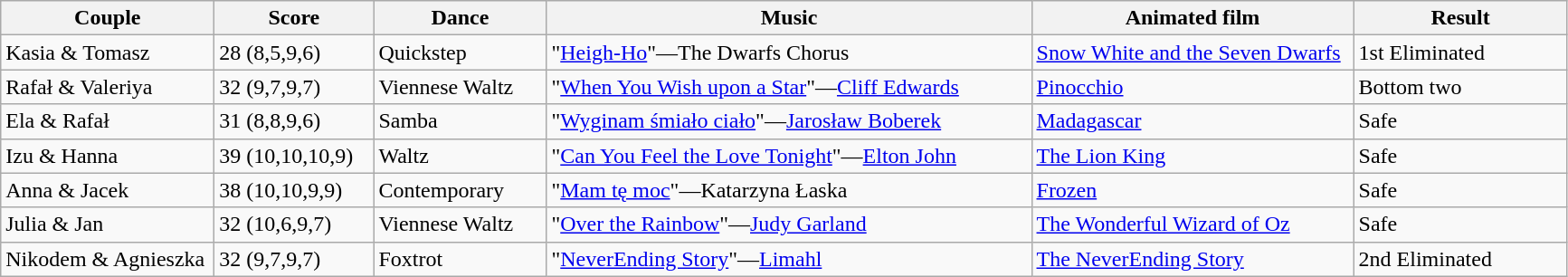<table class="wikitable">
<tr>
<th width="150">Couple</th>
<th width="110">Score</th>
<th width="120">Dance</th>
<th width="350">Music</th>
<th width="230">Animated film</th>
<th width="150">Result</th>
</tr>
<tr>
<td>Kasia & Tomasz</td>
<td>28 (8,5,9,6)</td>
<td>Quickstep</td>
<td>"<a href='#'>Heigh-Ho</a>"—The Dwarfs Chorus</td>
<td><a href='#'>Snow White and the Seven Dwarfs</a></td>
<td>1st Eliminated</td>
</tr>
<tr>
<td>Rafał & Valeriya</td>
<td>32 (9,7,9,7)</td>
<td>Viennese Waltz</td>
<td>"<a href='#'>When You Wish upon a Star</a>"—<a href='#'>Cliff Edwards</a></td>
<td><a href='#'>Pinocchio</a></td>
<td>Bottom two</td>
</tr>
<tr>
<td>Ela & Rafał</td>
<td>31 (8,8,9,6)</td>
<td>Samba</td>
<td>"<a href='#'>Wyginam śmiało ciało</a>"—<a href='#'>Jarosław Boberek</a></td>
<td><a href='#'>Madagascar</a></td>
<td>Safe</td>
</tr>
<tr>
<td>Izu & Hanna</td>
<td>39 (10,10,10,9)</td>
<td>Waltz</td>
<td>"<a href='#'>Can You Feel the Love Tonight</a>"—<a href='#'>Elton John</a></td>
<td><a href='#'>The Lion King</a></td>
<td>Safe</td>
</tr>
<tr>
<td>Anna & Jacek</td>
<td>38 (10,10,9,9)</td>
<td>Contemporary</td>
<td>"<a href='#'>Mam tę moc</a>"—Katarzyna Łaska</td>
<td><a href='#'>Frozen</a></td>
<td>Safe</td>
</tr>
<tr>
<td>Julia & Jan</td>
<td>32 (10,6,9,7)</td>
<td>Viennese Waltz</td>
<td>"<a href='#'>Over the Rainbow</a>"—<a href='#'>Judy Garland</a></td>
<td><a href='#'>The Wonderful Wizard of Oz</a></td>
<td>Safe</td>
</tr>
<tr>
<td>Nikodem & Agnieszka</td>
<td>32 (9,7,9,7)</td>
<td>Foxtrot</td>
<td>"<a href='#'>NeverEnding Story</a>"—<a href='#'>Limahl</a></td>
<td><a href='#'>The NeverEnding Story</a></td>
<td>2nd Eliminated</td>
</tr>
</table>
